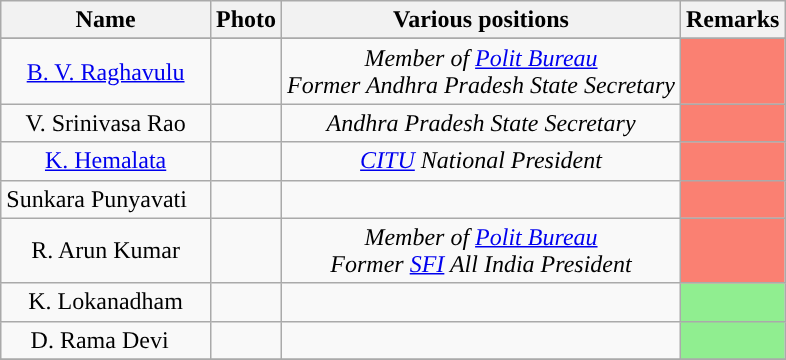<table class="wikitable sortable" style="text-align:center">
<tr>
<th Style="background-color:">Name</th>
<th Style="background-color:">Photo</th>
<th Style="background-color:">Various positions</th>
<th Style="background-color:">Remarks</th>
</tr>
<tr>
</tr>
<tr>
<td><a href='#'>B. V. Raghavulu</a></td>
<td></td>
<td><em>Member of <a href='#'>Polit Bureau</a></em><br><em>Former Andhra Pradesh State Secretary</em></td>
<td bgcolor = Salmon></td>
</tr>
<tr>
<td>V. Srinivasa Rao</td>
<td></td>
<td><em>Andhra Pradesh State Secretary</em></td>
<td bgcolor = Salmon></td>
</tr>
<tr>
<td><a href='#'>K. Hemalata</a></td>
<td></td>
<td><em><a href='#'>CITU</a> National President</em></td>
<td bgcolor = Salmon></td>
</tr>
<tr>
<td>Sunkara Punyavati   </td>
<td></td>
<td></td>
<td bgcolor = Salmon></td>
</tr>
<tr>
<td>R. Arun Kumar</td>
<td></td>
<td><em>Member of <a href='#'>Polit Bureau</a></em><br><em>Former <a href='#'>SFI</a> All India President</em></td>
<td bgcolor = Salmon></td>
</tr>
<tr>
<td>K. Lokanadham</td>
<td></td>
<td></td>
<td bgcolor = LightGreen></td>
</tr>
<tr>
<td>D. Rama Devi  </td>
<td></td>
<td></td>
<td bgcolor = LightGreen></td>
</tr>
<tr>
</tr>
</table>
